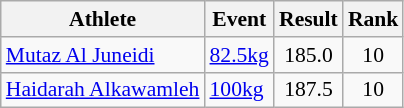<table class=wikitable style="font-size:90%">
<tr>
<th>Athlete</th>
<th>Event</th>
<th>Result</th>
<th>Rank</th>
</tr>
<tr>
<td><a href='#'>Mutaz Al Juneidi</a></td>
<td><a href='#'>82.5kg</a></td>
<td style="text-align:center;">185.0</td>
<td style="text-align:center;">10</td>
</tr>
<tr>
<td><a href='#'>Haidarah Alkawamleh</a></td>
<td><a href='#'>100kg</a></td>
<td style="text-align:center;">187.5</td>
<td style="text-align:center;">10</td>
</tr>
</table>
